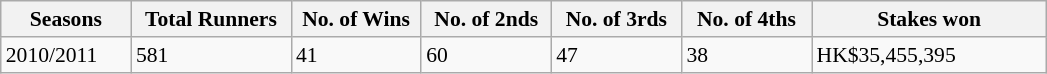<table class="wikitable sortable" style="font-size:90%;">
<tr>
<th width="80px">Seasons</th>
<th width="100px">Total Runners</th>
<th width="80px">No. of Wins</th>
<th width="80px">No. of 2nds</th>
<th width="80px">No. of 3rds</th>
<th width="80px">No. of 4ths</th>
<th width="150px">Stakes won</th>
</tr>
<tr>
<td>2010/2011</td>
<td>581</td>
<td>41</td>
<td>60</td>
<td>47</td>
<td>38</td>
<td>HK$35,455,395</td>
</tr>
</table>
